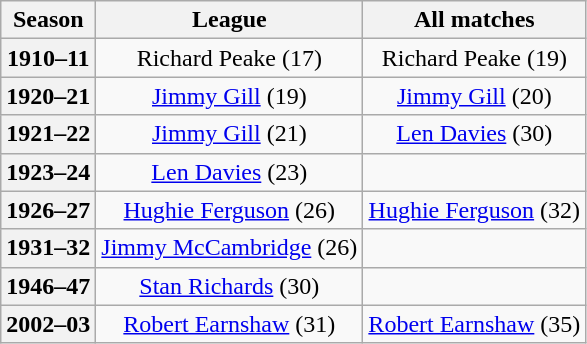<table class="wikitable plainrowheaders" style="text-align: center">
<tr>
<th scope="col">Season</th>
<th scope="col">League</th>
<th scope="col">All matches</th>
</tr>
<tr>
<th scope="row">1910–11</th>
<td>Richard Peake (17)</td>
<td>Richard Peake (19)</td>
</tr>
<tr>
<th scope="row">1920–21</th>
<td><a href='#'>Jimmy Gill</a> (19)</td>
<td><a href='#'>Jimmy Gill</a> (20)</td>
</tr>
<tr>
<th scope="row">1921–22</th>
<td><a href='#'>Jimmy Gill</a> (21)</td>
<td><a href='#'>Len Davies</a> (30)</td>
</tr>
<tr>
<th scope="row">1923–24</th>
<td><a href='#'>Len Davies</a> (23)</td>
<td></td>
</tr>
<tr>
<th scope="row">1926–27</th>
<td><a href='#'>Hughie Ferguson</a> (26)</td>
<td><a href='#'>Hughie Ferguson</a> (32)</td>
</tr>
<tr>
<th scope="row">1931–32</th>
<td><a href='#'>Jimmy McCambridge</a> (26)</td>
<td></td>
</tr>
<tr>
<th scope="row">1946–47</th>
<td><a href='#'>Stan Richards</a> (30)</td>
<td></td>
</tr>
<tr>
<th scope="row">2002–03</th>
<td><a href='#'>Robert Earnshaw</a> (31)</td>
<td><a href='#'>Robert Earnshaw</a> (35)</td>
</tr>
</table>
